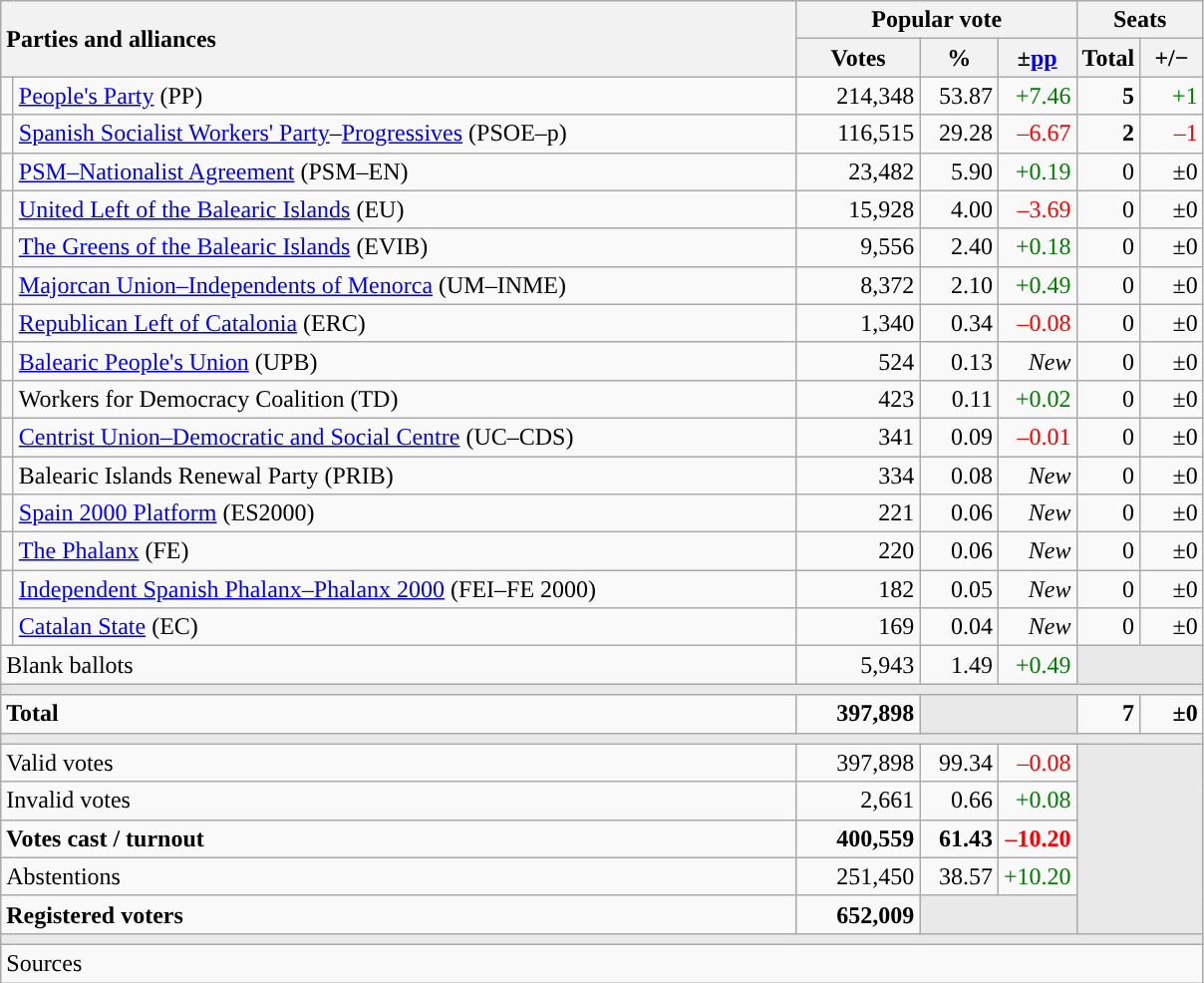<table class="wikitable" style="text-align:right;">
<tr>
<th style="text-align:left;" rowspan="2" colspan="2" width="525">Parties and alliances</th>
<th colspan="3">Popular vote</th>
<th colspan="2">Seats</th>
</tr>
<tr>
<th width="75">Votes</th>
<th width="45">%</th>
<th width="45">±<a href='#'>pp</a></th>
<th width="35">Total</th>
<th width="35">+/−</th>
</tr>
<tr>
<td width="1" style="color:inherit;background:"></td>
<td align="left"><a href='#'>People's Party</a> (PP)</td>
<td>214,348</td>
<td>53.87</td>
<td style="color:green;">+7.46</td>
<td><strong>5</strong></td>
<td style="color:green;">+1</td>
</tr>
<tr>
<td style="color:inherit;background:"></td>
<td align="left"><a href='#'>Spanish Socialist Workers' Party</a>–<a href='#'>Progressives</a> (PSOE–p)</td>
<td>116,515</td>
<td>29.28</td>
<td style="color:red;">–6.67</td>
<td><strong>2</strong></td>
<td style="color:red;">–1</td>
</tr>
<tr>
<td style="color:inherit;background:"></td>
<td align="left"><a href='#'>PSM–Nationalist Agreement</a> (PSM–EN)</td>
<td>23,482</td>
<td>5.90</td>
<td style="color:green;">+0.19</td>
<td>0</td>
<td>±0</td>
</tr>
<tr>
<td style="color:inherit;background:"></td>
<td align="left"><a href='#'>United Left of the Balearic Islands</a> (EU)</td>
<td>15,928</td>
<td>4.00</td>
<td style="color:red;">–3.69</td>
<td>0</td>
<td>±0</td>
</tr>
<tr>
<td style="color:inherit;background:"></td>
<td align="left"><a href='#'>The Greens of the Balearic Islands</a> (EVIB)</td>
<td>9,556</td>
<td>2.40</td>
<td style="color:green;">+0.18</td>
<td>0</td>
<td>±0</td>
</tr>
<tr>
<td style="color:inherit;background:"></td>
<td align="left"><a href='#'>Majorcan Union–Independents of Menorca</a> (UM–INME)</td>
<td>8,372</td>
<td>2.10</td>
<td style="color:green;">+0.49</td>
<td>0</td>
<td>±0</td>
</tr>
<tr>
<td style="color:inherit;background:"></td>
<td align="left"><a href='#'>Republican Left of Catalonia</a> (ERC)</td>
<td>1,340</td>
<td>0.34</td>
<td style="color:red;">–0.08</td>
<td>0</td>
<td>±0</td>
</tr>
<tr>
<td style="color:inherit;background:"></td>
<td align="left"><a href='#'>Balearic People's Union</a> (UPB)</td>
<td>524</td>
<td>0.13</td>
<td><em>New</em></td>
<td>0</td>
<td>±0</td>
</tr>
<tr>
<td style="color:inherit;background:"></td>
<td align="left">Workers for Democracy Coalition (TD)</td>
<td>423</td>
<td>0.11</td>
<td style="color:green;">+0.02</td>
<td>0</td>
<td>±0</td>
</tr>
<tr>
<td style="color:inherit;background:"></td>
<td align="left"><a href='#'>Centrist Union–Democratic and Social Centre</a> (UC–CDS)</td>
<td>341</td>
<td>0.09</td>
<td style="color:red;">–0.01</td>
<td>0</td>
<td>±0</td>
</tr>
<tr>
<td style="color:inherit;background:"></td>
<td align="left">Balearic Islands Renewal Party (PRIB)</td>
<td>334</td>
<td>0.08</td>
<td><em>New</em></td>
<td>0</td>
<td>±0</td>
</tr>
<tr>
<td style="color:inherit;background:"></td>
<td align="left"><a href='#'>Spain 2000 Platform</a> (ES2000)</td>
<td>221</td>
<td>0.06</td>
<td><em>New</em></td>
<td>0</td>
<td>±0</td>
</tr>
<tr>
<td style="color:inherit;background:"></td>
<td align="left"><a href='#'>The Phalanx</a> (FE)</td>
<td>220</td>
<td>0.06</td>
<td><em>New</em></td>
<td>0</td>
<td>±0</td>
</tr>
<tr>
<td style="color:inherit;background:"></td>
<td align="left"><a href='#'>Independent Spanish Phalanx–Phalanx 2000</a> (FEI–FE 2000)</td>
<td>182</td>
<td>0.05</td>
<td><em>New</em></td>
<td>0</td>
<td>±0</td>
</tr>
<tr>
<td style="color:inherit;background:"></td>
<td align="left"><a href='#'>Catalan State</a> (EC)</td>
<td>169</td>
<td>0.04</td>
<td><em>New</em></td>
<td>0</td>
<td>±0</td>
</tr>
<tr>
<td align="left" colspan="2">Blank ballots</td>
<td>5,943</td>
<td>1.49</td>
<td style="color:green;">+0.49</td>
<td bgcolor="#E9E9E9" colspan="2"></td>
</tr>
<tr>
<td colspan="7" bgcolor="#E9E9E9"></td>
</tr>
<tr style="font-weight:bold;">
<td align="left" colspan="2">Total</td>
<td>397,898</td>
<td bgcolor="#E9E9E9" colspan="2"></td>
<td>7</td>
<td>±0</td>
</tr>
<tr>
<td colspan="7" bgcolor="#E9E9E9"></td>
</tr>
<tr>
<td align="left" colspan="2">Valid votes</td>
<td>397,898</td>
<td>99.34</td>
<td style="color:red;">–0.08</td>
<td bgcolor="#E9E9E9" colspan="2" rowspan="5"></td>
</tr>
<tr>
<td align="left" colspan="2">Invalid votes</td>
<td>2,661</td>
<td>0.66</td>
<td style="color:green;">+0.08</td>
</tr>
<tr style="font-weight:bold;">
<td align="left" colspan="2">Votes cast / turnout</td>
<td>400,559</td>
<td>61.43</td>
<td style="color:red;">–10.20</td>
</tr>
<tr>
<td align="left" colspan="2">Abstentions</td>
<td>251,450</td>
<td>38.57</td>
<td style="color:green;">+10.20</td>
</tr>
<tr style="font-weight:bold;">
<td align="left" colspan="2">Registered voters</td>
<td>652,009</td>
<td bgcolor="#E9E9E9" colspan="2"></td>
</tr>
<tr>
<td colspan="7" bgcolor="#E9E9E9"></td>
</tr>
<tr>
<td align="left" colspan="7">Sources</td>
</tr>
</table>
